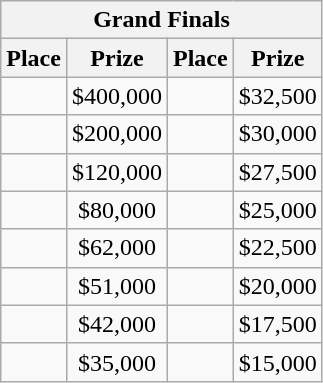<table class="wikitable" style="text-align:center; margin-top:0px;">
<tr>
<th colspan=8>Grand Finals</th>
</tr>
<tr>
<th>Place</th>
<th>Prize </th>
<th>Place</th>
<th>Prize </th>
</tr>
<tr>
<td></td>
<td>$400,000</td>
<td></td>
<td>$32,500</td>
</tr>
<tr>
<td></td>
<td>$200,000</td>
<td></td>
<td>$30,000</td>
</tr>
<tr>
<td></td>
<td>$120,000</td>
<td></td>
<td>$27,500</td>
</tr>
<tr>
<td></td>
<td>$80,000</td>
<td></td>
<td>$25,000</td>
</tr>
<tr>
<td></td>
<td>$62,000</td>
<td></td>
<td>$22,500</td>
</tr>
<tr>
<td></td>
<td>$51,000</td>
<td></td>
<td>$20,000</td>
</tr>
<tr>
<td></td>
<td>$42,000</td>
<td></td>
<td>$17,500</td>
</tr>
<tr>
<td></td>
<td>$35,000</td>
<td></td>
<td>$15,000</td>
</tr>
</table>
